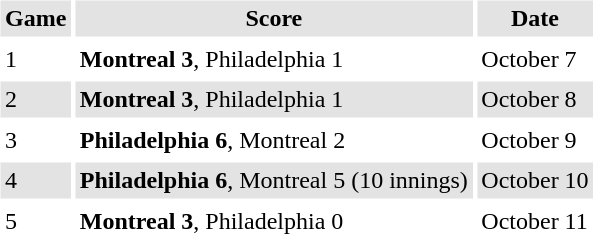<table border="0" cellspacing="3" cellpadding="3">
<tr style="background: #e3e3e3;">
<th>Game</th>
<th>Score</th>
<th>Date</th>
</tr>
<tr>
<td>1</td>
<td><strong>Montreal 3</strong>, Philadelphia 1</td>
<td>October 7</td>
</tr>
<tr style="background: #e3e3e3;">
<td>2</td>
<td><strong>Montreal 3</strong>, Philadelphia 1</td>
<td>October 8</td>
</tr>
<tr>
<td>3</td>
<td><strong>Philadelphia 6</strong>, Montreal 2</td>
<td>October 9</td>
</tr>
<tr style="background: #e3e3e3;">
<td>4</td>
<td><strong>Philadelphia 6</strong>, Montreal 5 (10 innings)</td>
<td>October 10</td>
</tr>
<tr>
<td>5</td>
<td><strong>Montreal 3</strong>, Philadelphia 0</td>
<td>October 11</td>
</tr>
</table>
